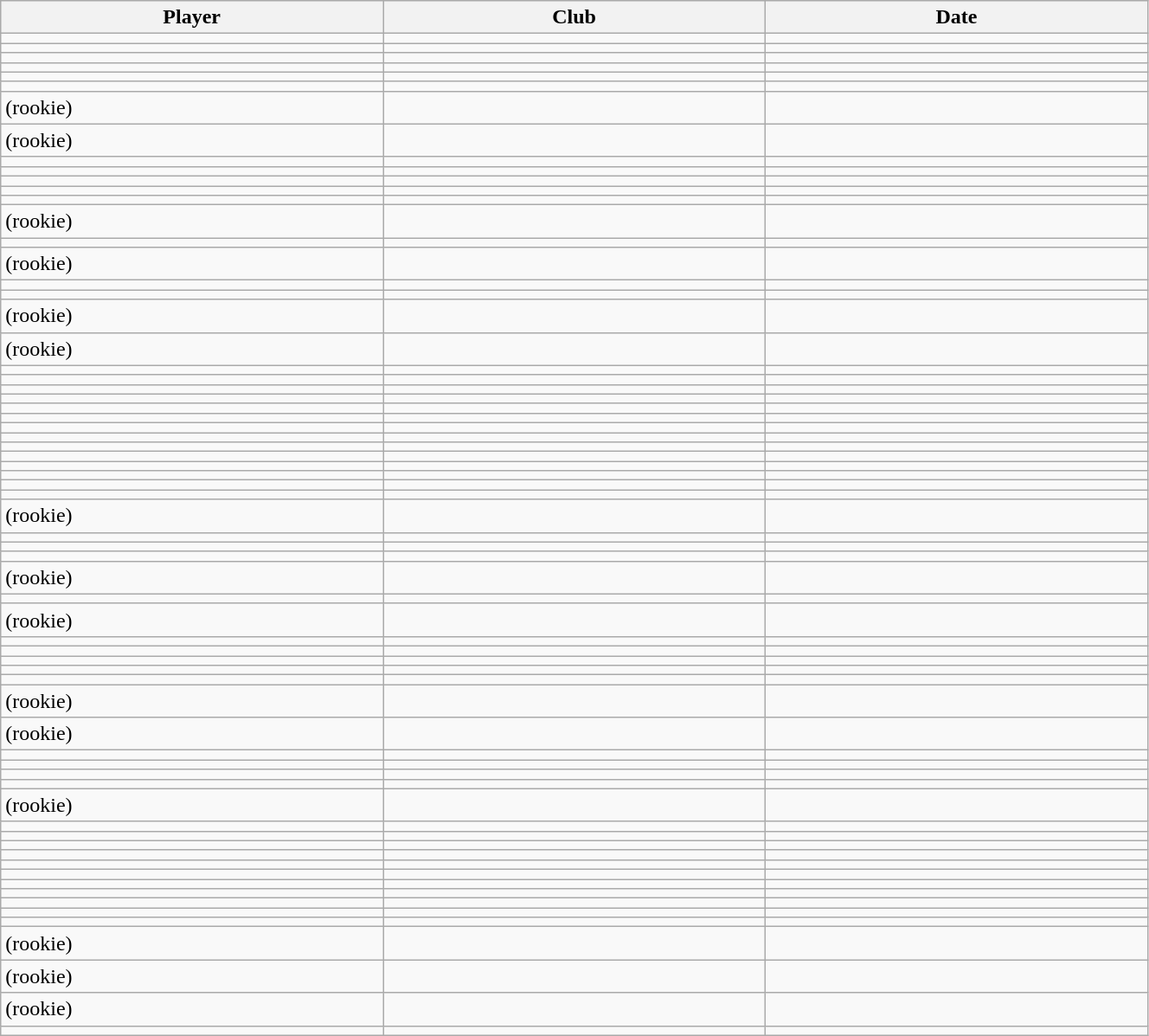<table class="wikitable sortable" style="width:70%;">
<tr style="background:#efefef;">
<th style="width:15%;">Player</th>
<th style="width:15%;">Club</th>
<th style="width:15%;">Date</th>
</tr>
<tr>
<td></td>
<td></td>
<td></td>
</tr>
<tr>
<td></td>
<td></td>
<td></td>
</tr>
<tr>
<td></td>
<td></td>
<td></td>
</tr>
<tr>
<td></td>
<td></td>
<td></td>
</tr>
<tr>
<td></td>
<td></td>
<td></td>
</tr>
<tr>
<td></td>
<td></td>
<td></td>
</tr>
<tr>
<td> (rookie)</td>
<td></td>
<td></td>
</tr>
<tr>
<td> (rookie)</td>
<td></td>
<td></td>
</tr>
<tr>
<td></td>
<td></td>
<td></td>
</tr>
<tr>
<td></td>
<td></td>
<td></td>
</tr>
<tr>
<td></td>
<td></td>
<td></td>
</tr>
<tr>
<td></td>
<td></td>
<td></td>
</tr>
<tr>
<td></td>
<td></td>
<td></td>
</tr>
<tr>
<td> (rookie)</td>
<td></td>
<td></td>
</tr>
<tr>
<td></td>
<td></td>
<td></td>
</tr>
<tr>
<td> (rookie)</td>
<td></td>
<td></td>
</tr>
<tr>
<td></td>
<td></td>
<td></td>
</tr>
<tr>
<td></td>
<td></td>
<td></td>
</tr>
<tr>
<td> (rookie)</td>
<td></td>
<td></td>
</tr>
<tr>
<td> (rookie)</td>
<td></td>
<td></td>
</tr>
<tr>
<td></td>
<td></td>
<td></td>
</tr>
<tr>
<td></td>
<td></td>
<td></td>
</tr>
<tr>
<td></td>
<td></td>
<td></td>
</tr>
<tr>
<td></td>
<td></td>
<td></td>
</tr>
<tr>
<td></td>
<td></td>
<td></td>
</tr>
<tr>
<td></td>
<td></td>
<td></td>
</tr>
<tr>
<td></td>
<td></td>
<td></td>
</tr>
<tr>
<td></td>
<td></td>
<td></td>
</tr>
<tr>
<td></td>
<td></td>
<td></td>
</tr>
<tr>
<td></td>
<td></td>
<td></td>
</tr>
<tr>
<td></td>
<td></td>
<td></td>
</tr>
<tr>
<td></td>
<td></td>
<td></td>
</tr>
<tr>
<td></td>
<td></td>
<td></td>
</tr>
<tr>
<td></td>
<td></td>
<td></td>
</tr>
<tr>
<td> (rookie)</td>
<td></td>
<td></td>
</tr>
<tr>
<td></td>
<td></td>
<td></td>
</tr>
<tr>
<td></td>
<td></td>
<td></td>
</tr>
<tr>
<td></td>
<td></td>
<td></td>
</tr>
<tr>
<td> (rookie)</td>
<td></td>
<td></td>
</tr>
<tr>
<td></td>
<td></td>
<td></td>
</tr>
<tr>
<td> (rookie)</td>
<td></td>
<td></td>
</tr>
<tr>
<td></td>
<td></td>
<td></td>
</tr>
<tr>
<td></td>
<td></td>
<td></td>
</tr>
<tr>
<td></td>
<td></td>
<td></td>
</tr>
<tr>
<td></td>
<td></td>
<td></td>
</tr>
<tr>
<td> </td>
<td></td>
<td></td>
</tr>
<tr>
<td> (rookie)</td>
<td></td>
<td></td>
</tr>
<tr>
<td> (rookie)</td>
<td></td>
<td></td>
</tr>
<tr>
<td></td>
<td></td>
<td></td>
</tr>
<tr>
<td></td>
<td></td>
<td></td>
</tr>
<tr>
<td></td>
<td></td>
<td></td>
</tr>
<tr>
<td></td>
<td></td>
<td></td>
</tr>
<tr>
<td> (rookie)</td>
<td></td>
<td></td>
</tr>
<tr>
<td></td>
<td></td>
<td></td>
</tr>
<tr>
<td></td>
<td></td>
<td></td>
</tr>
<tr>
<td></td>
<td></td>
<td></td>
</tr>
<tr>
<td></td>
<td></td>
<td></td>
</tr>
<tr>
<td></td>
<td></td>
<td></td>
</tr>
<tr>
<td></td>
<td></td>
<td></td>
</tr>
<tr>
<td></td>
<td></td>
<td></td>
</tr>
<tr>
<td></td>
<td></td>
<td></td>
</tr>
<tr>
<td></td>
<td></td>
<td></td>
</tr>
<tr>
<td></td>
<td></td>
<td></td>
</tr>
<tr>
<td></td>
<td></td>
<td></td>
</tr>
<tr>
<td> (rookie)</td>
<td></td>
<td></td>
</tr>
<tr>
<td> (rookie)</td>
<td></td>
<td></td>
</tr>
<tr>
<td> (rookie)</td>
<td></td>
<td></td>
</tr>
<tr>
<td></td>
<td></td>
<td></td>
</tr>
</table>
